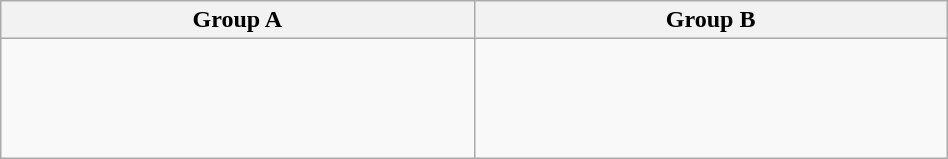<table class="wikitable" width=50%>
<tr>
<th width=50%>Group A</th>
<th width=50%>Group B</th>
</tr>
<tr>
<td valign=top><br><br>
<br>
<br>
</td>
<td valign=top><br><br>
<br>
<br>
</td>
</tr>
</table>
